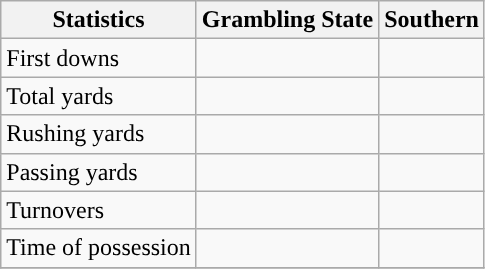<table class="wikitable">
<tr>
<th>Statistics</th>
<th>Grambling State</th>
<th>Southern</th>
</tr>
<tr>
<td>First downs</td>
<td> </td>
<td> </td>
</tr>
<tr>
<td>Total yards</td>
<td> </td>
<td> </td>
</tr>
<tr>
<td>Rushing yards</td>
<td> </td>
<td> </td>
</tr>
<tr>
<td>Passing yards</td>
<td> </td>
<td> </td>
</tr>
<tr>
<td>Turnovers</td>
<td> </td>
<td> </td>
</tr>
<tr>
<td>Time of possession</td>
<td> </td>
<td> </td>
</tr>
<tr>
</tr>
</table>
